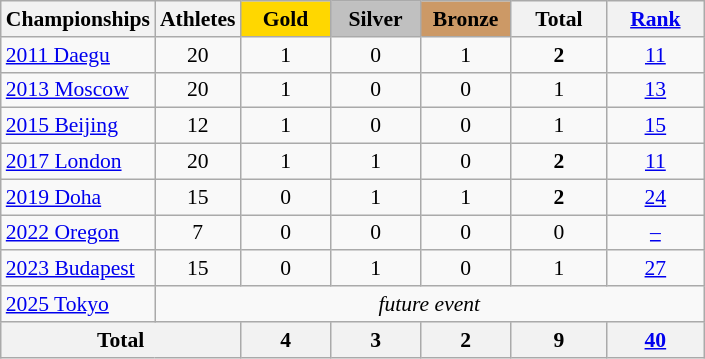<table class="wikitable" style="text-align:center; font-size:90%;">
<tr>
<th>Championships</th>
<th>Athletes</th>
<td style="background:gold; width:3.7em; font-weight:bold;">Gold</td>
<td style="background:silver; width:3.7em; font-weight:bold;">Silver</td>
<td style="background:#cc9966; width:3.7em; font-weight:bold;">Bronze</td>
<th style="width:4em; font-weight:bold;">Total</th>
<th style="width:4em; font-weight:bold;"><a href='#'>Rank</a></th>
</tr>
<tr>
<td align=left> <a href='#'>2011 Daegu</a></td>
<td>20</td>
<td>1</td>
<td>0</td>
<td>1</td>
<td><strong>2</strong></td>
<td><a href='#'>11</a></td>
</tr>
<tr>
<td align=left> <a href='#'>2013 Moscow</a></td>
<td>20</td>
<td>1</td>
<td>0</td>
<td>0</td>
<td>1</td>
<td><a href='#'>13</a></td>
</tr>
<tr>
<td align=left> <a href='#'>2015 Beijing</a></td>
<td>12</td>
<td>1</td>
<td>0</td>
<td>0</td>
<td>1</td>
<td><a href='#'>15</a></td>
</tr>
<tr>
<td align=left> <a href='#'>2017 London</a></td>
<td>20</td>
<td>1</td>
<td>1</td>
<td>0</td>
<td><strong>2</strong></td>
<td><a href='#'>11</a></td>
</tr>
<tr>
<td align=left> <a href='#'>2019 Doha</a></td>
<td>15</td>
<td>0</td>
<td>1</td>
<td>1</td>
<td><strong>2</strong></td>
<td><a href='#'>24</a></td>
</tr>
<tr>
<td align=left> <a href='#'>2022 Oregon</a></td>
<td>7</td>
<td>0</td>
<td>0</td>
<td>0</td>
<td>0</td>
<td><a href='#'>–</a></td>
</tr>
<tr>
<td align=left> <a href='#'>2023 Budapest</a></td>
<td>15</td>
<td>0</td>
<td>1</td>
<td>0</td>
<td>1</td>
<td><a href='#'>27</a></td>
</tr>
<tr>
<td align=left> <a href='#'>2025 Tokyo</a></td>
<td colspan=7; rowspan=1><em>future event</em></td>
</tr>
<tr>
<th colspan=2>Total</th>
<th>4</th>
<th>3</th>
<th>2</th>
<th>9</th>
<th><a href='#'>40</a></th>
</tr>
</table>
